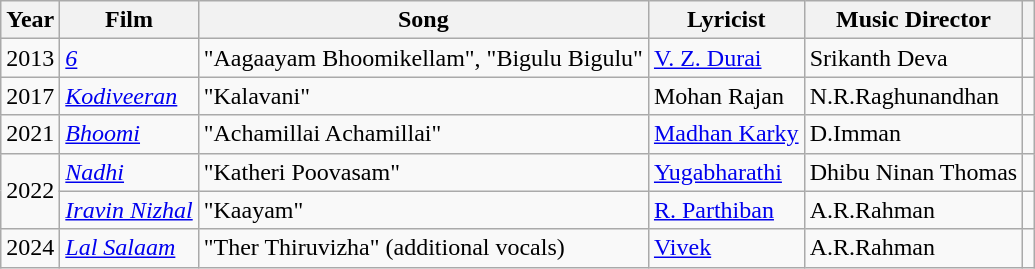<table class="wikitable sortable">
<tr>
<th>Year</th>
<th>Film</th>
<th>Song</th>
<th>Lyricist</th>
<th>Music  Director</th>
<th scope="col" class="unsortable"></th>
</tr>
<tr>
<td>2013</td>
<td><em><a href='#'>6</a></em></td>
<td>"Aagaayam Bhoomikellam", "Bigulu Bigulu"</td>
<td><a href='#'>V. Z. Durai</a></td>
<td>Srikanth Deva</td>
<td style="text-align:center;"></td>
</tr>
<tr>
<td>2017</td>
<td><em><a href='#'>Kodiveeran</a></em></td>
<td>"Kalavani"</td>
<td>Mohan Rajan</td>
<td>N.R.Raghunandhan</td>
<td style="text-align:center;"></td>
</tr>
<tr>
<td>2021</td>
<td><em><a href='#'>Bhoomi</a></em></td>
<td>"Achamillai Achamillai"</td>
<td><a href='#'>Madhan Karky</a></td>
<td>D.Imman</td>
<td></td>
</tr>
<tr>
<td rowspan="2">2022</td>
<td><em><a href='#'>Nadhi</a></em></td>
<td>"Katheri Poovasam"</td>
<td><a href='#'>Yugabharathi</a></td>
<td>Dhibu Ninan Thomas</td>
<td></td>
</tr>
<tr>
<td><em><a href='#'>Iravin Nizhal</a></em></td>
<td>"Kaayam"</td>
<td><a href='#'>R. Parthiban</a></td>
<td>A.R.Rahman</td>
<td></td>
</tr>
<tr>
<td>2024</td>
<td><em><a href='#'>Lal Salaam</a></em></td>
<td>"Ther Thiruvizha" (additional vocals)</td>
<td><a href='#'>Vivek</a></td>
<td>A.R.Rahman</td>
<td></td>
</tr>
</table>
